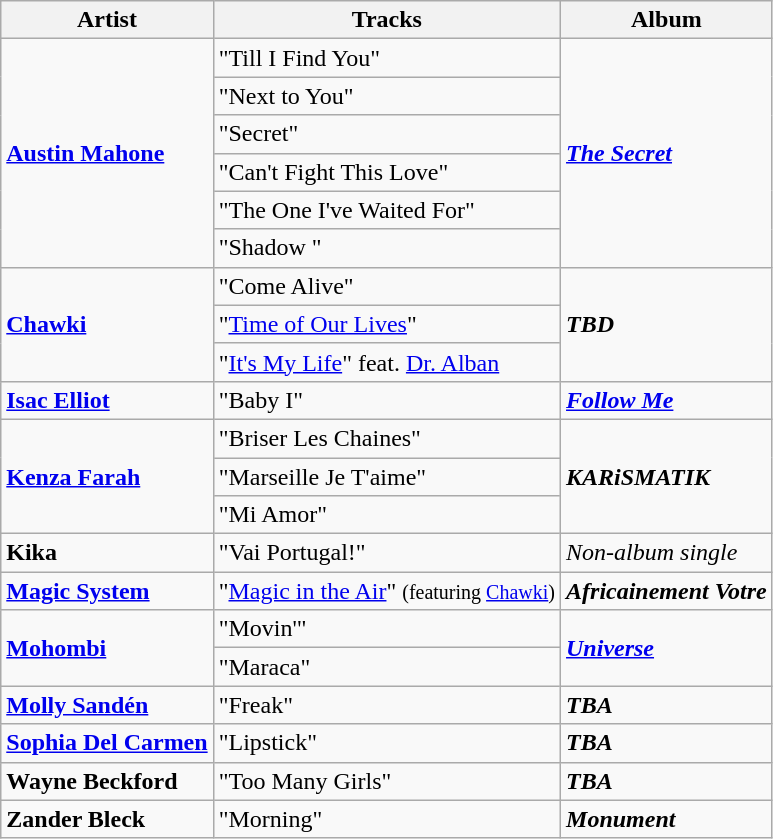<table class="wikitable">
<tr>
<th>Artist</th>
<th>Tracks</th>
<th>Album</th>
</tr>
<tr>
<td rowspan="6"><strong><a href='#'>Austin Mahone</a></strong></td>
<td>"Till I Find You"</td>
<td rowspan="6"><strong><em><a href='#'>The Secret</a></em></strong></td>
</tr>
<tr>
<td>"Next to You"</td>
</tr>
<tr>
<td>"Secret"</td>
</tr>
<tr>
<td>"Can't Fight This Love"</td>
</tr>
<tr>
<td>"The One I've Waited For"</td>
</tr>
<tr>
<td>"Shadow "</td>
</tr>
<tr>
<td rowspan="3"><strong><a href='#'>Chawki</a></strong></td>
<td>"Come Alive" </td>
<td rowspan="3"><strong><em>TBD</em></strong></td>
</tr>
<tr>
<td>"<a href='#'>Time of Our Lives</a>"</td>
</tr>
<tr>
<td>"<a href='#'>It's My Life</a>" feat. <a href='#'>Dr. Alban</a></td>
</tr>
<tr>
<td><strong><a href='#'>Isac Elliot</a></strong></td>
<td>"Baby I"</td>
<td><strong><em><a href='#'>Follow Me</a></em></strong></td>
</tr>
<tr>
<td rowspan="3"><strong><a href='#'>Kenza Farah</a></strong></td>
<td>"Briser Les Chaines"</td>
<td rowspan="3"><strong><em>KARiSMATIK</em></strong></td>
</tr>
<tr>
<td>"Marseille Je T'aime"</td>
</tr>
<tr>
<td>"Mi Amor"</td>
</tr>
<tr>
<td><strong>Kika</strong></td>
<td>"Vai Portugal!"</td>
<td><em>Non-album single</em></td>
</tr>
<tr>
<td><strong><a href='#'>Magic System</a></strong></td>
<td>"<a href='#'>Magic in the Air</a>" <small>(featuring <a href='#'>Chawki</a>)</small></td>
<td><strong><em>Africainement Votre</em></strong></td>
</tr>
<tr>
<td rowspan="2"><strong><a href='#'>Mohombi</a></strong></td>
<td>"Movin'" </td>
<td rowspan="2"><strong><em><a href='#'>Universe</a></em></strong></td>
</tr>
<tr>
<td>"Maraca"</td>
</tr>
<tr>
<td><strong><a href='#'>Molly Sandén</a></strong></td>
<td>"Freak"</td>
<td><strong><em>TBA</em></strong></td>
</tr>
<tr>
<td><strong><a href='#'>Sophia Del Carmen</a></strong></td>
<td>"Lipstick" </td>
<td><strong><em>TBA</em></strong></td>
</tr>
<tr>
<td><strong>Wayne Beckford</strong></td>
<td>"Too Many Girls"</td>
<td><strong><em>TBA</em></strong></td>
</tr>
<tr>
<td><strong>Zander Bleck</strong></td>
<td>"Morning"</td>
<td><strong><em>Monument</em></strong></td>
</tr>
</table>
